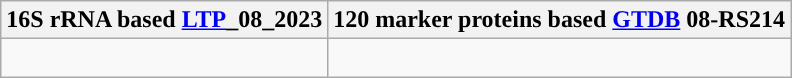<table class="wikitable">
<tr>
<th colspan=1>16S rRNA based <a href='#'>LTP</a>_08_2023</th>
<th colspan=1>120 marker proteins based <a href='#'>GTDB</a> 08-RS214</th>
</tr>
<tr>
<td style="vertical-align:top"><br></td>
<td><br></td>
</tr>
</table>
